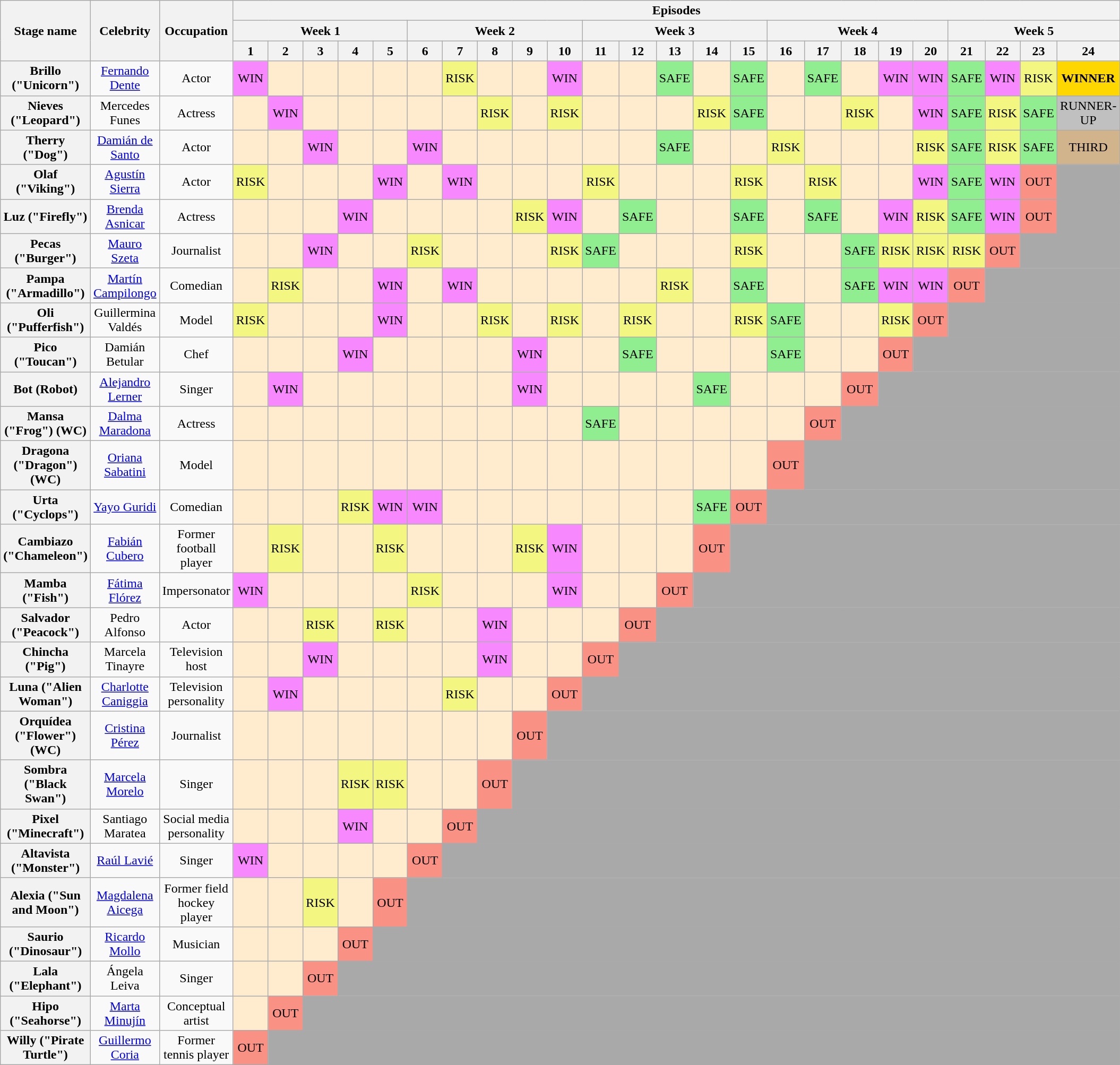<table class="wikitable" style="text-align:center;">
<tr>
<th rowspan=3>Stage name</th>
<th rowspan=3>Celebrity</th>
<th rowspan=3>Occupation</th>
<th colspan="34">Episodes</th>
</tr>
<tr>
<th colspan="5">Week 1</th>
<th colspan="5">Week 2</th>
<th colspan="5">Week 3</th>
<th colspan="5">Week 4</th>
<th colspan="6">Week 5</th>
</tr>
<tr>
<th>1</th>
<th>2</th>
<th>3</th>
<th>4</th>
<th>5</th>
<th>6</th>
<th>7</th>
<th>8</th>
<th>9</th>
<th>10</th>
<th>11</th>
<th>12</th>
<th>13</th>
<th>14</th>
<th>15</th>
<th>16</th>
<th>17</th>
<th>18</th>
<th>19</th>
<th>20</th>
<th>21</th>
<th>22</th>
<th>23</th>
<th>24</th>
</tr>
<tr>
<th><strong>Brillo ("Unicorn")</strong></th>
<td><a href='#'>Fernando Dente</a></td>
<td>Actor</td>
<td bgcolor="#F888FD">WIN</td>
<td bgcolor="#FFEBCD"></td>
<td bgcolor="#FFEBCD"></td>
<td bgcolor="#FFEBCD"></td>
<td bgcolor="#FFEBCD"></td>
<td bgcolor="#FFEBCD"></td>
<td bgcolor="#F3F781">RISK</td>
<td bgcolor="#FFEBCD"></td>
<td bgcolor="#FFEBCD"></td>
<td bgcolor="#F888FD">WIN</td>
<td bgcolor="#FFEBCD"></td>
<td bgcolor="#FFEBCD"></td>
<td bgcolor=lightgreen>SAFE</td>
<td bgcolor="#FFEBCD"></td>
<td bgcolor=lightgreen>SAFE</td>
<td bgcolor="#FFEBCD"></td>
<td bgcolor=lightgreen>SAFE</td>
<td bgcolor="#FFEBCD"></td>
<td bgcolor="#F888FD">WIN</td>
<td bgcolor="#F888FD">WIN</td>
<td bgcolor=lightgreen>SAFE</td>
<td bgcolor="#F888FD">WIN</td>
<td bgcolor="#F3F781">RISK</td>
<td bgcolor=gold><strong>WINNER</strong></td>
</tr>
<tr>
<th><strong>Nieves ("Leopard")</strong></th>
<td>Mercedes Funes</td>
<td>Actress</td>
<td bgcolor="#FFEBCD"></td>
<td bgcolor="#F888FD">WIN</td>
<td bgcolor="#FFEBCD"></td>
<td bgcolor="#FFEBCD"></td>
<td bgcolor="#FFEBCD"></td>
<td bgcolor="#FFEBCD"></td>
<td bgcolor="#FFEBCD"></td>
<td bgcolor="#F3F781">RISK</td>
<td bgcolor="#FFEBCD"></td>
<td bgcolor="#F3F781">RISK</td>
<td bgcolor="#FFEBCD"></td>
<td bgcolor="#FFEBCD"></td>
<td bgcolor="#FFEBCD"></td>
<td bgcolor="#F3F781">RISK</td>
<td bgcolor=lightgreen>SAFE</td>
<td bgcolor="#FFEBCD"></td>
<td bgcolor="#FFEBCD"></td>
<td bgcolor="#F3F781">RISK</td>
<td bgcolor="#FFEBCD"></td>
<td bgcolor="#F888FD">WIN</td>
<td bgcolor=lightgreen>SAFE</td>
<td bgcolor="#F3F781">RISK</td>
<td bgcolor=lightgreen>SAFE</td>
<td bgcolor=silver>RUNNER-UP</td>
</tr>
<tr>
<th><strong>Therry ("Dog")</strong></th>
<td><a href='#'>Damián de Santo</a></td>
<td>Actor</td>
<td bgcolor="#FFEBCD"></td>
<td bgcolor="#FFEBCD"></td>
<td bgcolor="#F888FD">WIN</td>
<td bgcolor="#FFEBCD"></td>
<td bgcolor="#FFEBCD"></td>
<td bgcolor="#F888FD">WIN</td>
<td bgcolor="#FFEBCD"></td>
<td bgcolor="#FFEBCD"></td>
<td bgcolor="#FFEBCD"></td>
<td bgcolor="#FFEBCD"></td>
<td bgcolor="#FFEBCD"></td>
<td bgcolor="#FFEBCD"></td>
<td bgcolor="lightgreen">SAFE</td>
<td bgcolor="#FFEBCD"></td>
<td bgcolor="#FFEBCD"></td>
<td bgcolor="#F3F781">RISK</td>
<td bgcolor="#FFEBCD"></td>
<td bgcolor="#FFEBCD"></td>
<td bgcolor="#FFEBCD"></td>
<td bgcolor="#F3F781">RISK</td>
<td bgcolor="lightgreen">SAFE</td>
<td bgcolor="#F3F781">RISK</td>
<td bgcolor=lightgreen>SAFE</td>
<td bgcolor=tan>THIRD</td>
</tr>
<tr>
<th><strong>Olaf ("Viking")</strong></th>
<td><a href='#'>Agustín Sierra</a></td>
<td>Actor</td>
<td bgcolor="#F3F781">RISK</td>
<td bgcolor="#FFEBCD"></td>
<td bgcolor="#FFEBCD"></td>
<td bgcolor="#FFEBCD"></td>
<td bgcolor="#F888FD">WIN</td>
<td bgcolor="#FFEBCD"></td>
<td bgcolor="#F888FD">WIN</td>
<td bgcolor="#FFEBCD"></td>
<td bgcolor="#FFEBCD"></td>
<td bgcolor="#FFEBCD"></td>
<td bgcolor="#F3F781">RISK</td>
<td bgcolor="#FFEBCD"></td>
<td bgcolor="#FFEBCD"></td>
<td bgcolor="#FFEBCD"></td>
<td bgcolor="#F3F781">RISK</td>
<td bgcolor="#FFEBCD"></td>
<td bgcolor="#F3F781">RISK</td>
<td bgcolor="#FFEBCD"></td>
<td bgcolor="#FFEBCD"></td>
<td bgcolor="#F888FD">WIN</td>
<td bgcolor=lightgreen>SAFE</td>
<td bgcolor="#F888FD">WIN</td>
<td bgcolor=#F99185>OUT</td>
<td bgcolor="darkgrey"></td>
</tr>
<tr>
<th><strong>Luz ("Firefly")</strong></th>
<td><a href='#'>Brenda Asnicar</a></td>
<td>Actress</td>
<td bgcolor="#FFEBCD"></td>
<td bgcolor="#FFEBCD"></td>
<td bgcolor="#FFEBCD"></td>
<td bgcolor="#F888FD">WIN</td>
<td bgcolor="#FFEBCD"></td>
<td bgcolor="#FFEBCD"></td>
<td bgcolor="#FFEBCD"></td>
<td bgcolor="#FFEBCD"></td>
<td bgcolor="#F3F781">RISK</td>
<td bgcolor="#F888FD">WIN</td>
<td bgcolor="#FFEBCD"></td>
<td bgcolor=lightgreen>SAFE</td>
<td bgcolor="#FFEBCD"></td>
<td bgcolor="#FFEBCD"></td>
<td bgcolor=lightgreen>SAFE</td>
<td bgcolor="#FFEBCD"></td>
<td bgcolor=lightgreen>SAFE</td>
<td bgcolor="#FFEBCD"></td>
<td bgcolor="#F888FD">WIN</td>
<td bgcolor="#F3F781">RISK</td>
<td bgcolor=lightgreen>SAFE</td>
<td bgcolor="#F888FD">WIN</td>
<td bgcolor=#F99185>OUT</td>
<td bgcolor="darkgrey"></td>
</tr>
<tr>
<th><strong>Pecas ("Burger")</strong></th>
<td><a href='#'>Mauro Szeta</a></td>
<td>Journalist</td>
<td bgcolor="#FFEBCD"></td>
<td bgcolor="#FFEBCD"></td>
<td bgcolor="#F888FD">WIN</td>
<td bgcolor="#FFEBCD"></td>
<td bgcolor="#FFEBCD"></td>
<td bgcolor="#F3F781">RISK</td>
<td bgcolor="#FFEBCD"></td>
<td bgcolor="#FFEBCD"></td>
<td bgcolor="#FFEBCD"></td>
<td bgcolor="#F3F781">RISK</td>
<td bgcolor="lightgreen">SAFE</td>
<td bgcolor="#FFEBCD"></td>
<td bgcolor="#FFEBCD"></td>
<td bgcolor="#FFEBCD"></td>
<td bgcolor="#F3F781">RISK</td>
<td bgcolor="#FFEBCD"></td>
<td bgcolor="#FFEBCD"></td>
<td bgcolor="lightgreen">SAFE</td>
<td bgcolor="#F3F781">RISK</td>
<td bgcolor="#F3F781">RISK</td>
<td bgcolor="#F3F781">RISK</td>
<td bgcolor=#F99185>OUT</td>
<td colspan="2" bgcolor="darkgrey"></td>
</tr>
<tr>
<th><strong>Pampa ("Armadillo")</strong></th>
<td><a href='#'>Martín Campilongo</a></td>
<td>Comedian</td>
<td bgcolor="#FFEBCD"></td>
<td bgcolor="#F3F781">RISK</td>
<td bgcolor="#FFEBCD"></td>
<td bgcolor="#FFEBCD"></td>
<td bgcolor="#F888FD">WIN</td>
<td bgcolor="#FFEBCD"></td>
<td bgcolor="#F888FD">WIN</td>
<td bgcolor="#FFEBCD"></td>
<td bgcolor="#FFEBCD"></td>
<td bgcolor="#FFEBCD"></td>
<td bgcolor="#FFEBCD"></td>
<td bgcolor="#FFEBCD"></td>
<td bgcolor="#F3F781">RISK</td>
<td bgcolor="#FFEBCD"></td>
<td bgcolor=lightgreen>SAFE</td>
<td bgcolor="#FFEBCD"></td>
<td bgcolor="#FFEBCD"></td>
<td bgcolor=lightgreen>SAFE</td>
<td bgcolor="#F888FD">WIN</td>
<td bgcolor="#F888FD">WIN</td>
<td bgcolor=#F99185>OUT</td>
<td colspan="3" bgcolor="darkgrey"></td>
</tr>
<tr>
<th><strong>Oli ("Pufferfish")</strong></th>
<td>Guillermina Valdés</td>
<td>Model</td>
<td bgcolor="#F3F781">RISK</td>
<td bgcolor="#FFEBCD"></td>
<td bgcolor="#FFEBCD"></td>
<td bgcolor="#FFEBCD"></td>
<td bgcolor="#F888FD">WIN</td>
<td bgcolor="#FFEBCD"></td>
<td bgcolor="#FFEBCD"></td>
<td bgcolor="#F3F781">RISK</td>
<td bgcolor="#FFEBCD"></td>
<td bgcolor="#F3F781">RISK</td>
<td bgcolor="#FFEBCD"></td>
<td bgcolor="#F3F781">RISK</td>
<td bgcolor="#FFEBCD"></td>
<td bgcolor="#FFEBCD"></td>
<td bgcolor="#F3F781">RISK</td>
<td bgcolor=lightgreen>SAFE</td>
<td bgcolor="#FFEBCD"></td>
<td bgcolor="#FFEBCD"></td>
<td bgcolor="#F3F781">RISK</td>
<td bgcolor=#F99185>OUT</td>
<td colspan="4" bgcolor="darkgrey"></td>
</tr>
<tr>
<th><strong>Pico ("Toucan")</strong></th>
<td>Damián Betular</td>
<td>Chef</td>
<td bgcolor="#FFEBCD"></td>
<td bgcolor="#FFEBCD"></td>
<td bgcolor="#FFEBCD"></td>
<td bgcolor="#F888FD">WIN</td>
<td bgcolor="#FFEBCD"></td>
<td bgcolor="#FFEBCD"></td>
<td bgcolor="#FFEBCD"></td>
<td bgcolor="#FFEBCD"></td>
<td bgcolor="#F888FD">WIN</td>
<td bgcolor="#FFEBCD"></td>
<td bgcolor="#FFEBCD"></td>
<td bgcolor=lightgreen>SAFE</td>
<td bgcolor="#FFEBCD"></td>
<td bgcolor="#FFEBCD"></td>
<td bgcolor="#FFEBCD"></td>
<td bgcolor=lightgreen>SAFE</td>
<td bgcolor="#FFEBCD"></td>
<td bgcolor="#FFEBCD"></td>
<td bgcolor=#F99185>OUT</td>
<td colspan="5" bgcolor="darkgrey"></td>
</tr>
<tr>
<th><strong>Bot (Robot)</strong></th>
<td><a href='#'>Alejandro Lerner</a></td>
<td>Singer</td>
<td bgcolor="#FFEBCD"></td>
<td bgcolor="#F888FD">WIN</td>
<td bgcolor="#FFEBCD"></td>
<td bgcolor="#FFEBCD"></td>
<td bgcolor="#FFEBCD"></td>
<td bgcolor="#FFEBCD"></td>
<td bgcolor="#FFEBCD"></td>
<td bgcolor="#FFEBCD"></td>
<td bgcolor="#F888FD">WIN</td>
<td bgcolor="#FFEBCD"></td>
<td bgcolor="#FFEBCD"></td>
<td bgcolor="#FFEBCD"></td>
<td bgcolor="#FFEBCD"></td>
<td bgcolor=lightgreen>SAFE</td>
<td bgcolor="#FFEBCD"></td>
<td bgcolor="#FFEBCD"></td>
<td bgcolor="#FFEBCD"></td>
<td bgcolor=#F99185>OUT</td>
<td colspan="6" bgcolor="darkgrey"></td>
</tr>
<tr>
<th><strong>Mansa ("Frog") (WC)</strong></th>
<td><a href='#'>Dalma Maradona</a></td>
<td>Actress</td>
<td bgcolor="#FFEBCD"></td>
<td bgcolor="#FFEBCD"></td>
<td bgcolor="#FFEBCD"></td>
<td bgcolor="#FFEBCD"></td>
<td bgcolor="#FFEBCD"></td>
<td bgcolor="#FFEBCD"></td>
<td bgcolor="#FFEBCD"></td>
<td bgcolor="#FFEBCD"></td>
<td bgcolor="#FFEBCD"></td>
<td bgcolor="#FFEBCD"></td>
<td bgcolor="lightgreen">SAFE</td>
<td bgcolor="#FFEBCD"></td>
<td bgcolor="#FFEBCD"></td>
<td bgcolor="#FFEBCD"></td>
<td bgcolor="#FFEBCD"></td>
<td bgcolor="#FFEBCD"></td>
<td bgcolor=#F99185>OUT</td>
<td colspan="7" bgcolor="darkgrey"></td>
</tr>
<tr>
<th><strong>Dragona ("Dragon") (WC)</strong></th>
<td><a href='#'>Oriana Sabatini</a></td>
<td>Model</td>
<td bgcolor="#FFEBCD"></td>
<td bgcolor="#FFEBCD"></td>
<td bgcolor="#FFEBCD"></td>
<td bgcolor="#FFEBCD"></td>
<td bgcolor="#FFEBCD"></td>
<td bgcolor="#FFEBCD"></td>
<td bgcolor="#FFEBCD"></td>
<td bgcolor="#FFEBCD"></td>
<td bgcolor="#FFEBCD"></td>
<td bgcolor="#FFEBCD"></td>
<td bgcolor="#FFEBCD"></td>
<td bgcolor="#FFEBCD"></td>
<td bgcolor="#FFEBCD"></td>
<td bgcolor="#FFEBCD"></td>
<td bgcolor="#FFEBCD"></td>
<td bgcolor=#F99185>OUT</td>
<td colspan="8" bgcolor="darkgrey"></td>
</tr>
<tr>
<th><strong>Urta ("Cyclops")</strong></th>
<td><a href='#'>Yayo Guridi</a></td>
<td>Comedian</td>
<td bgcolor="#FFEBCD"></td>
<td bgcolor="#FFEBCD"></td>
<td bgcolor="#FFEBCD"></td>
<td bgcolor="#F3F781">RISK</td>
<td bgcolor="#F888FD">WIN</td>
<td bgcolor="#F888FD">WIN</td>
<td bgcolor="#FFEBCD"></td>
<td bgcolor="#FFEBCD"></td>
<td bgcolor="#FFEBCD"></td>
<td bgcolor="#FFEBCD"></td>
<td bgcolor="#FFEBCD"></td>
<td bgcolor="#FFEBCD"></td>
<td bgcolor="#FFEBCD"></td>
<td bgcolor=lightgreen>SAFE</td>
<td bgcolor=#F99185>OUT</td>
<td colspan="9" bgcolor="darkgrey"></td>
</tr>
<tr>
<th><strong>Cambiazo ("Chameleon")</strong></th>
<td><a href='#'>Fabián Cubero</a></td>
<td>Former football player</td>
<td bgcolor="#FFEBCD"></td>
<td bgcolor="#F3F781">RISK</td>
<td bgcolor="#FFEBCD"></td>
<td bgcolor="#FFEBCD"></td>
<td bgcolor="#F3F781">RISK</td>
<td bgcolor="#FFEBCD"></td>
<td bgcolor="#FFEBCD"></td>
<td bgcolor="#FFEBCD"></td>
<td bgcolor="#F3F781">RISK</td>
<td bgcolor="#F888FD">WIN</td>
<td bgcolor="#FFEBCD"></td>
<td bgcolor="#FFEBCD"></td>
<td bgcolor="#FFEBCD"></td>
<td bgcolor=#F99185>OUT</td>
<td colspan="10" bgcolor="darkgrey"></td>
</tr>
<tr>
<th><strong>Mamba ("Fish")</strong></th>
<td><a href='#'>Fátima Flórez</a></td>
<td>Impersonator</td>
<td bgcolor="#F888FD">WIN</td>
<td bgcolor="#FFEBCD"></td>
<td bgcolor="#FFEBCD"></td>
<td bgcolor="#FFEBCD"></td>
<td bgcolor="#FFEBCD"></td>
<td bgcolor="#F3F781">RISK</td>
<td bgcolor="#FFEBCD"></td>
<td bgcolor="#FFEBCD"></td>
<td bgcolor="#FFEBCD"></td>
<td bgcolor="#F888FD">WIN</td>
<td bgcolor="#FFEBCD"></td>
<td bgcolor="#FFEBCD"></td>
<td bgcolor=#F99185>OUT</td>
<td colspan="11" bgcolor="darkgrey"></td>
</tr>
<tr>
<th><strong>Salvador ("Peacock")</strong></th>
<td>Pedro Alfonso</td>
<td>Actor</td>
<td bgcolor="#FFEBCD"></td>
<td bgcolor="#FFEBCD"></td>
<td bgcolor="#F3F781">RISK</td>
<td bgcolor="#FFEBCD"></td>
<td bgcolor="#F3F781">RISK</td>
<td bgcolor="#FFEBCD"></td>
<td bgcolor="#FFEBCD"></td>
<td bgcolor="#F888FD">WIN</td>
<td bgcolor="#FFEBCD"></td>
<td bgcolor="#FFEBCD"></td>
<td bgcolor="#FFEBCD"></td>
<td bgcolor=#F99185>OUT</td>
<td colspan="12" bgcolor="darkgrey"></td>
</tr>
<tr>
<th><strong>Chincha ("Pig")</strong></th>
<td>Marcela Tinayre</td>
<td>Television host</td>
<td bgcolor="#FFEBCD"></td>
<td bgcolor="#FFEBCD"></td>
<td bgcolor="#F888FD">WIN</td>
<td bgcolor="#FFEBCD"></td>
<td bgcolor="#FFEBCD"></td>
<td bgcolor="#FFEBCD"></td>
<td bgcolor="#FFEBCD"></td>
<td bgcolor="#F888FD">WIN</td>
<td bgcolor="#FFEBCD"></td>
<td bgcolor="#FFEBCD"></td>
<td bgcolor=#F99185>OUT</td>
<td colspan="13" bgcolor="darkgrey"></td>
</tr>
<tr>
<th><strong>Luna ("Alien Woman")</strong></th>
<td><a href='#'>Charlotte Caniggia</a></td>
<td>Television personality</td>
<td bgcolor="#FFEBCD"></td>
<td bgcolor="#F888FD">WIN</td>
<td bgcolor="#FFEBCD"></td>
<td bgcolor="#FFEBCD"></td>
<td bgcolor="#FFEBCD"></td>
<td bgcolor="#FFEBCD"></td>
<td bgcolor="#F3F781">RISK</td>
<td bgcolor="#FFEBCD"></td>
<td bgcolor="#FFEBCD"></td>
<td bgcolor=#F99185>OUT</td>
<td colspan="14" bgcolor="darkgrey"></td>
</tr>
<tr>
<th><strong>Orquídea ("Flower") (WC)</strong></th>
<td><a href='#'>Cristina Pérez</a></td>
<td>Journalist</td>
<td bgcolor="#FFEBCD"></td>
<td bgcolor="#FFEBCD"></td>
<td bgcolor="#FFEBCD"></td>
<td bgcolor="#FFEBCD"></td>
<td bgcolor="#FFEBCD"></td>
<td bgcolor="#FFEBCD"></td>
<td bgcolor="#FFEBCD"></td>
<td bgcolor="#FFEBCD"></td>
<td bgcolor=#F99185>OUT</td>
<td colspan="15" bgcolor="darkgrey"></td>
</tr>
<tr>
<th><strong>Sombra ("Black Swan")</strong></th>
<td><a href='#'>Marcela Morelo</a></td>
<td>Singer</td>
<td bgcolor="#FFEBCD"></td>
<td bgcolor="#FFEBCD"></td>
<td bgcolor="#FFEBCD"></td>
<td bgcolor="#F3F781">RISK</td>
<td bgcolor="#F3F781">RISK</td>
<td bgcolor="#FFEBCD"></td>
<td bgcolor="#FFEBCD"></td>
<td bgcolor=#F99185>OUT</td>
<td colspan="16" bgcolor="darkgrey"></td>
</tr>
<tr>
<th><strong>Pixel ("Minecraft")</strong></th>
<td>Santiago Maratea</td>
<td>Social media personality</td>
<td bgcolor="#FFEBCD"></td>
<td bgcolor="#FFEBCD"></td>
<td bgcolor="#FFEBCD"></td>
<td bgcolor="#F888FD">WIN</td>
<td bgcolor="#FFEBCD"></td>
<td bgcolor="#FFEBCD"></td>
<td bgcolor=#F99185>OUT</td>
<td colspan="17" bgcolor="darkgrey"></td>
</tr>
<tr>
<th><strong>Altavista ("Monster")</strong></th>
<td><a href='#'>Raúl Lavié</a></td>
<td>Singer</td>
<td bgcolor=#F888FD>WIN</td>
<td bgcolor="#FFEBCD"></td>
<td bgcolor="#FFEBCD"></td>
<td bgcolor="#FFEBCD"></td>
<td bgcolor="#FFEBCD"></td>
<td bgcolor=#F99185>OUT</td>
<td colspan="18" bgcolor="darkgrey"></td>
</tr>
<tr>
<th><strong>Alexia ("Sun and Moon")</strong></th>
<td><a href='#'>Magdalena Aicega</a></td>
<td>Former field hockey player</td>
<td bgcolor="#FFEBCD"></td>
<td bgcolor="#FFEBCD"></td>
<td bgcolor=#F3F781>RISK</td>
<td bgcolor="#FFEBCD"></td>
<td bgcolor=#F99185>OUT</td>
<td colspan="19" bgcolor="darkgrey"></td>
</tr>
<tr>
<th><strong>Saurio ("Dinosaur")</strong></th>
<td><a href='#'>Ricardo Mollo</a></td>
<td>Musician</td>
<td bgcolor="#FFEBCD"></td>
<td bgcolor="#FFEBCD"></td>
<td bgcolor="#FFEBCD"></td>
<td bgcolor=#F99185>OUT</td>
<td colspan="20" bgcolor="darkgrey"></td>
</tr>
<tr>
<th><strong>Lala ("Elephant")</strong></th>
<td>Ángela Leiva</td>
<td>Singer</td>
<td bgcolor="#FFEBCD"></td>
<td bgcolor="#FFEBCD"></td>
<td bgcolor=#F99185>OUT</td>
<td colspan="21" bgcolor="darkgrey"></td>
</tr>
<tr>
<th><strong>Hipo ("Seahorse")</strong></th>
<td><a href='#'>Marta Minujín</a></td>
<td>Conceptual artist</td>
<td bgcolor="#FFEBCD"></td>
<td bgcolor=#F99185>OUT</td>
<td colspan="22" bgcolor="darkgrey"></td>
</tr>
<tr>
<th><strong>Willy ("Pirate Turtle")</strong></th>
<td><a href='#'>Guillermo Coria</a></td>
<td>Former tennis player</td>
<td bgcolor=#F99185>OUT</td>
<td colspan="23" bgcolor="darkgrey"></td>
</tr>
</table>
